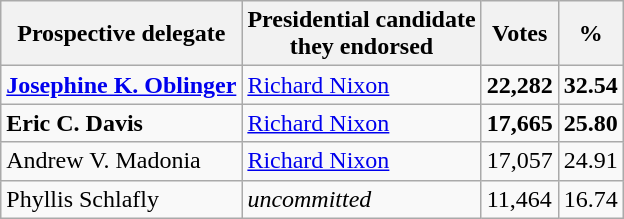<table class="wikitable">
<tr>
<th>Prospective delegate</th>
<th>Presidential candidate<br>they endorsed</th>
<th>Votes</th>
<th>%</th>
</tr>
<tr>
<td><strong><a href='#'>Josephine K. Oblinger</a></strong></td>
<td><a href='#'>Richard Nixon</a></td>
<td><strong>22,282</strong></td>
<td><strong>32.54</strong></td>
</tr>
<tr>
<td><strong>Eric C. Davis</strong></td>
<td><a href='#'>Richard Nixon</a></td>
<td><strong>17,665</strong></td>
<td><strong>25.80</strong></td>
</tr>
<tr>
<td>Andrew V. Madonia</td>
<td><a href='#'>Richard Nixon</a></td>
<td>17,057</td>
<td>24.91</td>
</tr>
<tr>
<td>Phyllis Schlafly</td>
<td><em>uncommitted</em></td>
<td>11,464</td>
<td>16.74</td>
</tr>
</table>
